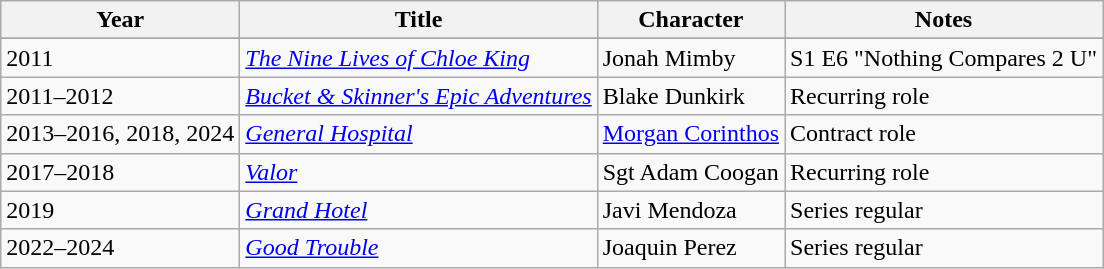<table class="wikitable sortable plainrowheaders">
<tr>
<th>Year</th>
<th>Title</th>
<th>Character</th>
<th>Notes</th>
</tr>
<tr>
</tr>
<tr>
<td>2011</td>
<td><em><a href='#'>The Nine Lives of Chloe King</a></em></td>
<td>Jonah Mimby</td>
<td>S1 E6 "Nothing Compares 2 U"</td>
</tr>
<tr>
<td>2011–2012</td>
<td><em><a href='#'>Bucket & Skinner's Epic Adventures</a></em></td>
<td>Blake Dunkirk</td>
<td>Recurring role</td>
</tr>
<tr>
<td>2013–2016, 2018, 2024</td>
<td><em><a href='#'>General Hospital</a></em></td>
<td><a href='#'>Morgan Corinthos</a></td>
<td>Contract role</td>
</tr>
<tr>
<td>2017–2018</td>
<td><em><a href='#'>Valor</a></em></td>
<td>Sgt Adam Coogan</td>
<td>Recurring role</td>
</tr>
<tr>
<td>2019</td>
<td><em><a href='#'>Grand Hotel</a></em></td>
<td>Javi Mendoza</td>
<td>Series regular</td>
</tr>
<tr>
<td>2022–2024</td>
<td><em><a href='#'>Good Trouble</a></em></td>
<td>Joaquin Perez</td>
<td>Series regular</td>
</tr>
</table>
